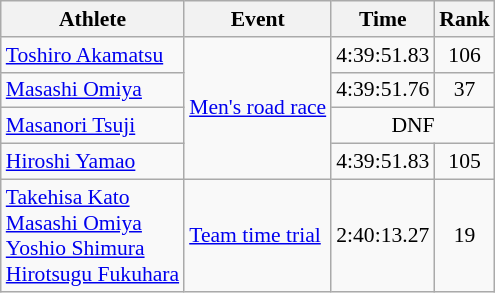<table class=wikitable style="font-size:90%">
<tr>
<th>Athlete</th>
<th>Event</th>
<th>Time</th>
<th>Rank</th>
</tr>
<tr align=center>
<td align=left><a href='#'>Toshiro Akamatsu</a></td>
<td align=left rowspan=4><a href='#'>Men's road race</a></td>
<td>4:39:51.83</td>
<td>106</td>
</tr>
<tr align=center>
<td align=left><a href='#'>Masashi Omiya</a></td>
<td>4:39:51.76</td>
<td>37</td>
</tr>
<tr align=center>
<td align=left rowspan=1><a href='#'>Masanori Tsuji</a></td>
<td colspan=2>DNF</td>
</tr>
<tr align=center>
<td align=left rowspan=1><a href='#'>Hiroshi Yamao</a></td>
<td>4:39:51.83</td>
<td>105</td>
</tr>
<tr align=center>
<td align=left><a href='#'>Takehisa Kato</a><br><a href='#'>Masashi Omiya</a><br><a href='#'>Yoshio Shimura</a><br><a href='#'>Hirotsugu Fukuhara</a></td>
<td align=left><a href='#'>Team time trial</a></td>
<td>2:40:13.27</td>
<td>19</td>
</tr>
</table>
